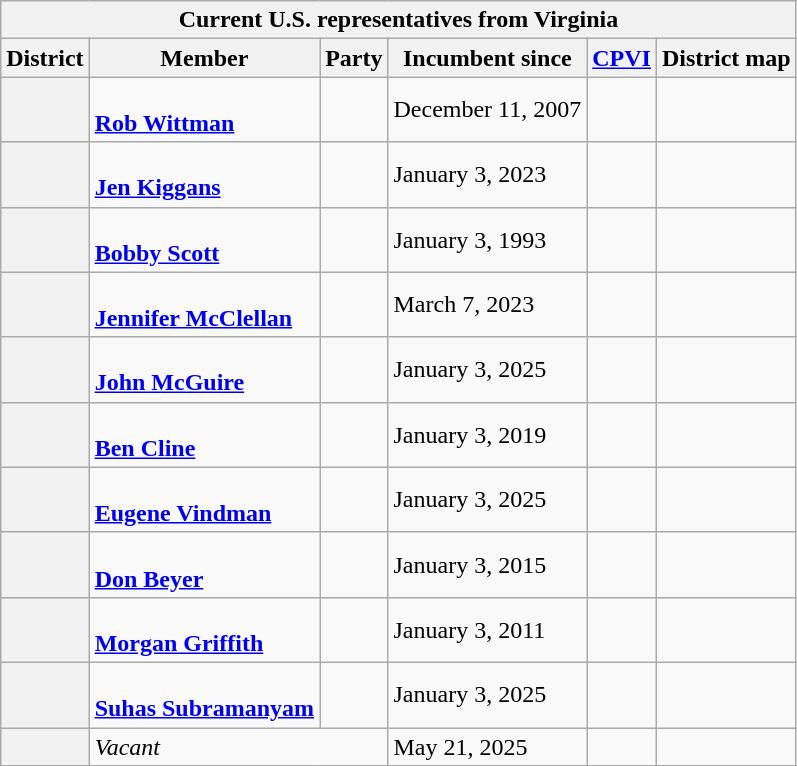<table class="wikitable sticky-header-multi sortable">
<tr>
<th colspan=6>Current U.S. representatives from Virginia</th>
</tr>
<tr>
<th>District</th>
<th>Member<br></th>
<th>Party</th>
<th data-sort-type="date">Incumbent since</th>
<th data-sort-type="number"><a href='#'>CPVI</a><br></th>
<th class="unsortable">District map</th>
</tr>
<tr>
<th></th>
<td data-sort-value="Wittman, Rob"><br><strong><a href='#'>Rob Wittman</a></strong><br></td>
<td></td>
<td>December 11, 2007</td>
<td></td>
<td></td>
</tr>
<tr>
<th></th>
<td data-sort-value="Kiggans, Jen"><br><strong><a href='#'>Jen Kiggans</a></strong><br></td>
<td></td>
<td>January 3, 2023</td>
<td></td>
<td></td>
</tr>
<tr>
<th></th>
<td data-sort-value="Scott, Bobby"><br><strong><a href='#'>Bobby Scott</a></strong><br></td>
<td></td>
<td>January 3, 1993</td>
<td></td>
<td></td>
</tr>
<tr>
<th></th>
<td data-sort-value="McClellan, Jennifer"><br><strong><a href='#'>Jennifer McClellan</a></strong><br></td>
<td></td>
<td>March 7, 2023</td>
<td></td>
<td></td>
</tr>
<tr>
<th></th>
<td data-sort-value="McGuire, John"><br><strong><a href='#'>John McGuire</a></strong><br></td>
<td></td>
<td>January 3, 2025</td>
<td></td>
<td></td>
</tr>
<tr>
<th></th>
<td data-sort-value="Cline, Ben"><br><strong><a href='#'>Ben Cline</a></strong><br></td>
<td></td>
<td>January 3, 2019</td>
<td></td>
<td></td>
</tr>
<tr>
<th></th>
<td data-sort-value="Vindman, Eugene"><br><strong><a href='#'>Eugene Vindman</a></strong><br></td>
<td></td>
<td>January 3, 2025</td>
<td></td>
<td></td>
</tr>
<tr>
<th></th>
<td data-sort-value="Beyer, Don"><br><strong><a href='#'>Don Beyer</a></strong><br></td>
<td></td>
<td>January 3, 2015</td>
<td></td>
<td></td>
</tr>
<tr>
<th></th>
<td data-sort-value="Griffith, Morgan"><br><strong><a href='#'>Morgan Griffith</a></strong><br></td>
<td></td>
<td>January 3, 2011</td>
<td></td>
<td></td>
</tr>
<tr>
<th></th>
<td data-sort-value="Subramanyam, Suhas"><br><strong><a href='#'>Suhas Subramanyam</a></strong><br></td>
<td></td>
<td>January 3, 2025</td>
<td></td>
<td></td>
</tr>
<tr>
<th></th>
<td colspan=2><em>Vacant</em></td>
<td>May 21, 2025</td>
<td></td>
<td></td>
</tr>
<tr>
</tr>
</table>
